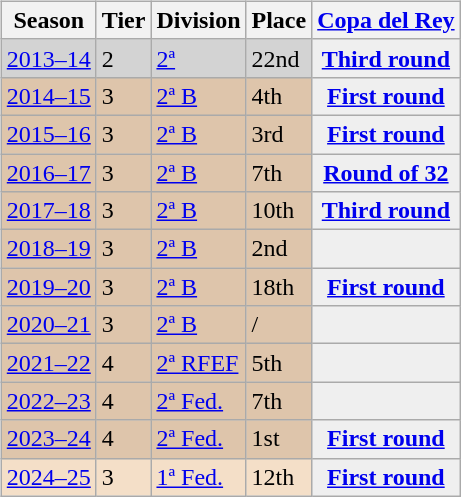<table>
<tr>
<td valign="top" width="0%"><br><table class="wikitable">
<tr style="background:#f0f6fa;">
<th>Season</th>
<th>Tier</th>
<th>Division</th>
<th>Place</th>
<th><a href='#'>Copa del Rey</a></th>
</tr>
<tr>
<td style="background:#D3D3D3;"><a href='#'>2013–14</a></td>
<td style="background:#D3D3D3;">2</td>
<td style="background:#D3D3D3;"><a href='#'>2ª</a></td>
<td style="background:#D3D3D3;">22nd</td>
<th style="background:#efefef;"><a href='#'>Third round</a></th>
</tr>
<tr>
<td style="background:#DEC5AB;"><a href='#'>2014–15</a></td>
<td style="background:#DEC5AB;">3</td>
<td style="background:#DEC5AB;"><a href='#'>2ª B</a></td>
<td style="background:#DEC5AB;">4th</td>
<th style="background:#efefef;"><a href='#'>First round</a></th>
</tr>
<tr>
<td style="background:#DEC5AB;"><a href='#'>2015–16</a></td>
<td style="background:#DEC5AB;">3</td>
<td style="background:#DEC5AB;"><a href='#'>2ª B</a></td>
<td style="background:#DEC5AB;">3rd</td>
<th style="background:#efefef;"><a href='#'>First round</a></th>
</tr>
<tr>
<td style="background:#DEC5AB;"><a href='#'>2016–17</a></td>
<td style="background:#DEC5AB;">3</td>
<td style="background:#DEC5AB;"><a href='#'>2ª B</a></td>
<td style="background:#DEC5AB;">7th</td>
<th style="background:#efefef;"><a href='#'>Round of 32</a></th>
</tr>
<tr>
<td style="background:#DEC5AB;"><a href='#'>2017–18</a></td>
<td style="background:#DEC5AB;">3</td>
<td style="background:#DEC5AB;"><a href='#'>2ª B</a></td>
<td style="background:#DEC5AB;">10th</td>
<th style="background:#efefef;"><a href='#'>Third round</a></th>
</tr>
<tr>
<td style="background:#DEC5AB;"><a href='#'>2018–19</a></td>
<td style="background:#DEC5AB;">3</td>
<td style="background:#DEC5AB;"><a href='#'>2ª B</a></td>
<td style="background:#DEC5AB;">2nd</td>
<th style="background:#efefef;"></th>
</tr>
<tr>
<td style="background:#DEC5AB;"><a href='#'>2019–20</a></td>
<td style="background:#DEC5AB;">3</td>
<td style="background:#DEC5AB;"><a href='#'>2ª B</a></td>
<td style="background:#DEC5AB;">18th</td>
<th style="background:#efefef;"><a href='#'>First round</a></th>
</tr>
<tr>
<td style="background:#DEC5AB;"><a href='#'>2020–21</a></td>
<td style="background:#DEC5AB;">3</td>
<td style="background:#DEC5AB;"><a href='#'>2ª B</a></td>
<td style="background:#DEC5AB;"> / </td>
<th style="background:#efefef;"></th>
</tr>
<tr>
<td style="background:#DEC5AB;"><a href='#'>2021–22</a></td>
<td style="background:#DEC5AB;">4</td>
<td style="background:#DEC5AB;"><a href='#'>2ª RFEF</a></td>
<td style="background:#DEC5AB;">5th</td>
<th style="background:#efefef;"></th>
</tr>
<tr>
<td style="background:#DEC5AB;"><a href='#'>2022–23</a></td>
<td style="background:#DEC5AB;">4</td>
<td style="background:#DEC5AB;"><a href='#'>2ª Fed.</a></td>
<td style="background:#DEC5AB;">7th</td>
<th style="background:#efefef;"></th>
</tr>
<tr>
<td style="background:#DEC5AB;"><a href='#'>2023–24</a></td>
<td style="background:#DEC5AB;">4</td>
<td style="background:#DEC5AB;"><a href='#'>2ª Fed.</a></td>
<td style="background:#DEC5AB;">1st</td>
<th style="background:#efefef;"><a href='#'>First round</a></th>
</tr>
<tr>
<td style="background:#F4DFC8;"><a href='#'>2024–25</a></td>
<td style="background:#F4DFC8;">3</td>
<td style="background:#F4DFC8;"><a href='#'>1ª Fed.</a></td>
<td style="background:#F4DFC8;">12th</td>
<th style="background:#efefef;"><a href='#'>First round</a></th>
</tr>
</table>
</td>
</tr>
</table>
